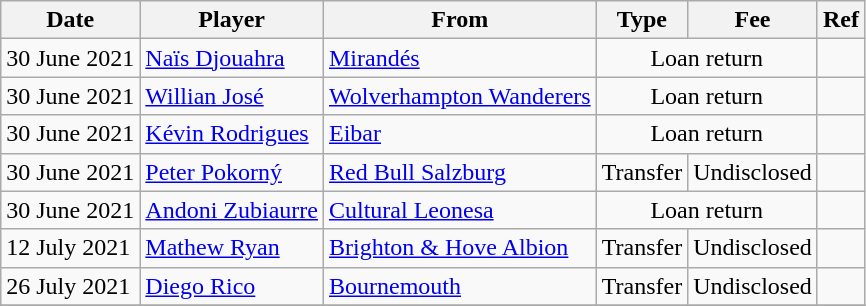<table class="wikitable">
<tr>
<th>Date</th>
<th>Player</th>
<th>From</th>
<th>Type</th>
<th>Fee</th>
<th>Ref</th>
</tr>
<tr>
<td>30 June 2021</td>
<td> <a href='#'>Naïs Djouahra</a></td>
<td><a href='#'>Mirandés</a></td>
<td align=center colspan=2>Loan return</td>
<td align=center></td>
</tr>
<tr>
<td>30 June 2021</td>
<td> <a href='#'>Willian José</a></td>
<td> <a href='#'>Wolverhampton Wanderers</a></td>
<td align=center colspan=2>Loan return</td>
<td align=center></td>
</tr>
<tr>
<td>30 June 2021</td>
<td> <a href='#'>Kévin Rodrigues</a></td>
<td><a href='#'>Eibar</a></td>
<td align=center colspan=2>Loan return</td>
<td align=center></td>
</tr>
<tr>
<td>30 June 2021</td>
<td> <a href='#'>Peter Pokorný</a></td>
<td> <a href='#'>Red Bull Salzburg</a></td>
<td align=center>Transfer</td>
<td align=center>Undisclosed</td>
<td align=center></td>
</tr>
<tr>
<td>30 June 2021</td>
<td> <a href='#'>Andoni Zubiaurre</a></td>
<td><a href='#'>Cultural Leonesa</a></td>
<td align=center colspan=2>Loan return</td>
<td align=center></td>
</tr>
<tr>
<td>12 July 2021</td>
<td> <a href='#'>Mathew Ryan</a></td>
<td> <a href='#'>Brighton & Hove Albion</a></td>
<td align=center>Transfer</td>
<td align=center>Undisclosed</td>
<td align=center></td>
</tr>
<tr>
<td>26 July 2021</td>
<td> <a href='#'>Diego Rico</a></td>
<td> <a href='#'>Bournemouth</a></td>
<td align=center>Transfer</td>
<td align=center>Undisclosed</td>
<td align=center></td>
</tr>
<tr>
</tr>
</table>
